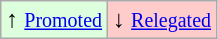<table class="wikitable" align="center">
<tr>
<td style="background:#ddffdd">↑ <small><a href='#'>Promoted</a></small></td>
<td style="background:#ffcccc">↓ <small><a href='#'>Relegated</a></small></td>
</tr>
</table>
